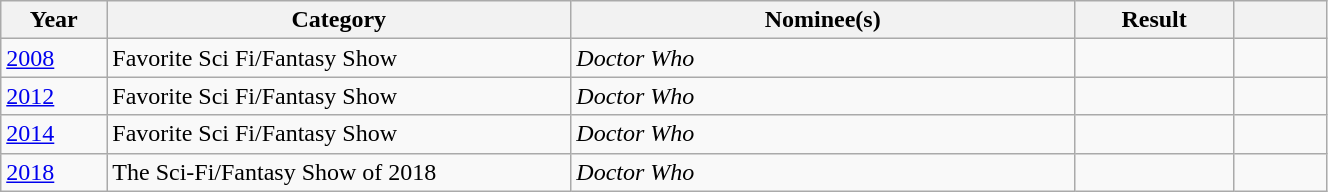<table class="wikitable" style="width:70%">
<tr>
<th style="width:8%">Year</th>
<th style="width:35%">Category</th>
<th style="width:38%">Nominee(s)</th>
<th style="width:12%">Result</th>
<th style="width:7%"></th>
</tr>
<tr>
<td><a href='#'>2008</a></td>
<td>Favorite Sci Fi/Fantasy Show</td>
<td><em>Doctor Who</em></td>
<td></td>
<td></td>
</tr>
<tr>
<td><a href='#'>2012</a></td>
<td>Favorite Sci Fi/Fantasy Show</td>
<td><em>Doctor Who</em></td>
<td></td>
<td></td>
</tr>
<tr>
<td><a href='#'>2014</a></td>
<td>Favorite Sci Fi/Fantasy Show</td>
<td><em>Doctor Who</em></td>
<td></td>
<td></td>
</tr>
<tr>
<td><a href='#'>2018</a></td>
<td>The Sci-Fi/Fantasy Show of 2018</td>
<td><em>Doctor Who</em></td>
<td></td>
<td></td>
</tr>
</table>
